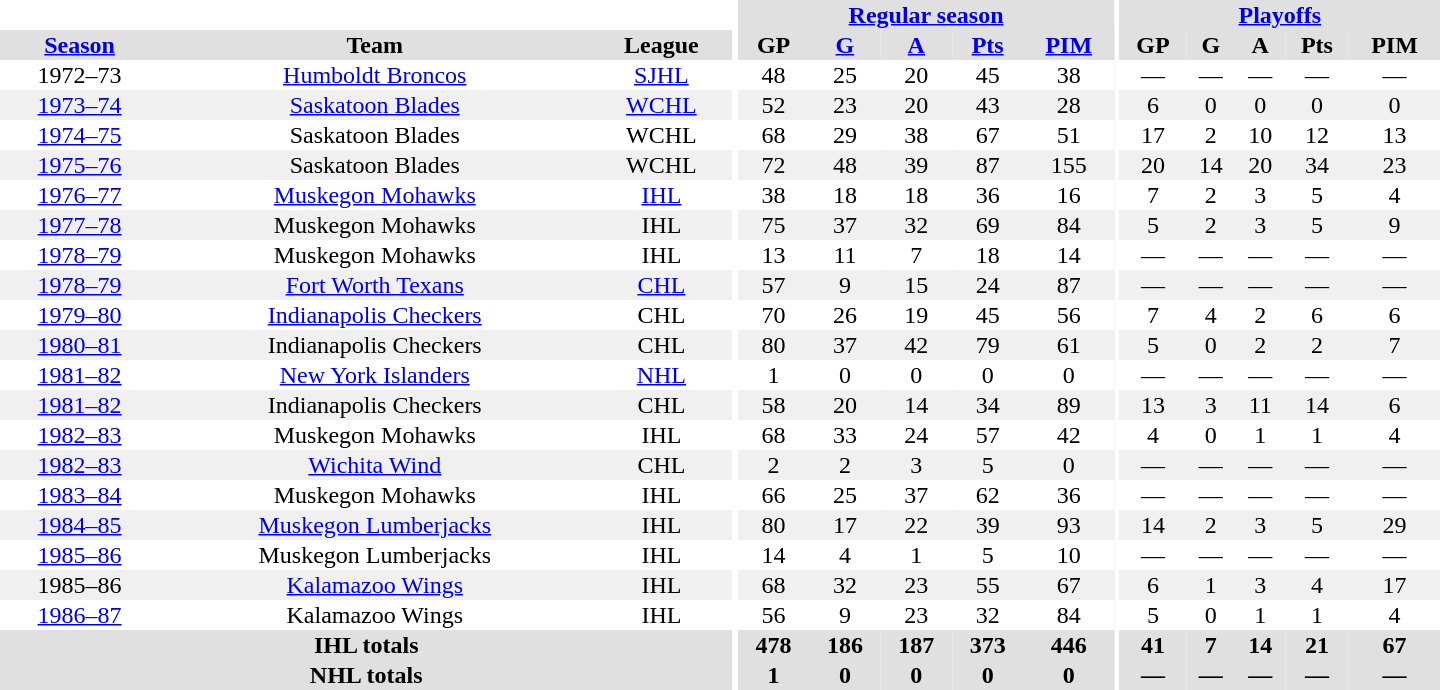<table border="0" cellpadding="1" cellspacing="0" style="text-align:center; width:60em">
<tr bgcolor="#e0e0e0">
<th colspan="3" bgcolor="#ffffff"></th>
<th rowspan="100" bgcolor="#ffffff"></th>
<th colspan="5"><a href='#'>Regular season</a></th>
<th rowspan="100" bgcolor="#ffffff"></th>
<th colspan="5"><a href='#'>Playoffs</a></th>
</tr>
<tr bgcolor="#e0e0e0">
<th><a href='#'>Season</a></th>
<th>Team</th>
<th>League</th>
<th>GP</th>
<th><a href='#'>G</a></th>
<th><a href='#'>A</a></th>
<th><a href='#'>Pts</a></th>
<th><a href='#'>PIM</a></th>
<th>GP</th>
<th>G</th>
<th>A</th>
<th>Pts</th>
<th>PIM</th>
</tr>
<tr>
<td>1972–73</td>
<td><a href='#'>Humboldt Broncos</a></td>
<td><a href='#'>SJHL</a></td>
<td>48</td>
<td>25</td>
<td>20</td>
<td>45</td>
<td>38</td>
<td>—</td>
<td>—</td>
<td>—</td>
<td>—</td>
<td>—</td>
</tr>
<tr bgcolor="#f0f0f0">
<td><a href='#'>1973–74</a></td>
<td><a href='#'>Saskatoon Blades</a></td>
<td><a href='#'>WCHL</a></td>
<td>52</td>
<td>23</td>
<td>20</td>
<td>43</td>
<td>28</td>
<td>6</td>
<td>0</td>
<td>0</td>
<td>0</td>
<td>0</td>
</tr>
<tr>
<td><a href='#'>1974–75</a></td>
<td>Saskatoon Blades</td>
<td>WCHL</td>
<td>68</td>
<td>29</td>
<td>38</td>
<td>67</td>
<td>51</td>
<td>17</td>
<td>2</td>
<td>10</td>
<td>12</td>
<td>13</td>
</tr>
<tr bgcolor="#f0f0f0">
<td><a href='#'>1975–76</a></td>
<td>Saskatoon Blades</td>
<td>WCHL</td>
<td>72</td>
<td>48</td>
<td>39</td>
<td>87</td>
<td>155</td>
<td>20</td>
<td>14</td>
<td>20</td>
<td>34</td>
<td>23</td>
</tr>
<tr>
<td><a href='#'>1976–77</a></td>
<td><a href='#'>Muskegon Mohawks</a></td>
<td><a href='#'>IHL</a></td>
<td>38</td>
<td>18</td>
<td>18</td>
<td>36</td>
<td>16</td>
<td>7</td>
<td>2</td>
<td>3</td>
<td>5</td>
<td>4</td>
</tr>
<tr bgcolor="#f0f0f0">
<td><a href='#'>1977–78</a></td>
<td>Muskegon Mohawks</td>
<td>IHL</td>
<td>75</td>
<td>37</td>
<td>32</td>
<td>69</td>
<td>84</td>
<td>5</td>
<td>2</td>
<td>3</td>
<td>5</td>
<td>9</td>
</tr>
<tr>
<td><a href='#'>1978–79</a></td>
<td>Muskegon Mohawks</td>
<td>IHL</td>
<td>13</td>
<td>11</td>
<td>7</td>
<td>18</td>
<td>14</td>
<td>—</td>
<td>—</td>
<td>—</td>
<td>—</td>
<td>—</td>
</tr>
<tr bgcolor="#f0f0f0">
<td><a href='#'>1978–79</a></td>
<td><a href='#'>Fort Worth Texans</a></td>
<td><a href='#'>CHL</a></td>
<td>57</td>
<td>9</td>
<td>15</td>
<td>24</td>
<td>87</td>
<td>—</td>
<td>—</td>
<td>—</td>
<td>—</td>
<td>—</td>
</tr>
<tr>
<td><a href='#'>1979–80</a></td>
<td><a href='#'>Indianapolis Checkers</a></td>
<td>CHL</td>
<td>70</td>
<td>26</td>
<td>19</td>
<td>45</td>
<td>56</td>
<td>7</td>
<td>4</td>
<td>2</td>
<td>6</td>
<td>6</td>
</tr>
<tr bgcolor="#f0f0f0">
<td><a href='#'>1980–81</a></td>
<td>Indianapolis Checkers</td>
<td>CHL</td>
<td>80</td>
<td>37</td>
<td>42</td>
<td>79</td>
<td>61</td>
<td>5</td>
<td>0</td>
<td>2</td>
<td>2</td>
<td>7</td>
</tr>
<tr>
<td><a href='#'>1981–82</a></td>
<td><a href='#'>New York Islanders</a></td>
<td><a href='#'>NHL</a></td>
<td>1</td>
<td>0</td>
<td>0</td>
<td>0</td>
<td>0</td>
<td>—</td>
<td>—</td>
<td>—</td>
<td>—</td>
<td>—</td>
</tr>
<tr bgcolor="#f0f0f0">
<td><a href='#'>1981–82</a></td>
<td>Indianapolis Checkers</td>
<td>CHL</td>
<td>58</td>
<td>20</td>
<td>14</td>
<td>34</td>
<td>89</td>
<td>13</td>
<td>3</td>
<td>11</td>
<td>14</td>
<td>6</td>
</tr>
<tr>
<td><a href='#'>1982–83</a></td>
<td>Muskegon Mohawks</td>
<td>IHL</td>
<td>68</td>
<td>33</td>
<td>24</td>
<td>57</td>
<td>42</td>
<td>4</td>
<td>0</td>
<td>1</td>
<td>1</td>
<td>4</td>
</tr>
<tr bgcolor="#f0f0f0">
<td><a href='#'>1982–83</a></td>
<td><a href='#'>Wichita Wind</a></td>
<td>CHL</td>
<td>2</td>
<td>2</td>
<td>3</td>
<td>5</td>
<td>0</td>
<td>—</td>
<td>—</td>
<td>—</td>
<td>—</td>
<td>—</td>
</tr>
<tr>
<td><a href='#'>1983–84</a></td>
<td>Muskegon Mohawks</td>
<td>IHL</td>
<td>66</td>
<td>25</td>
<td>37</td>
<td>62</td>
<td>36</td>
<td>—</td>
<td>—</td>
<td>—</td>
<td>—</td>
<td>—</td>
</tr>
<tr bgcolor="#f0f0f0">
<td><a href='#'>1984–85</a></td>
<td><a href='#'>Muskegon Lumberjacks</a></td>
<td>IHL</td>
<td>80</td>
<td>17</td>
<td>22</td>
<td>39</td>
<td>93</td>
<td>14</td>
<td>2</td>
<td>3</td>
<td>5</td>
<td>29</td>
</tr>
<tr>
<td><a href='#'>1985–86</a></td>
<td>Muskegon Lumberjacks</td>
<td>IHL</td>
<td>14</td>
<td>4</td>
<td>1</td>
<td>5</td>
<td>10</td>
<td>—</td>
<td>—</td>
<td>—</td>
<td>—</td>
<td>—</td>
</tr>
<tr bgcolor="#f0f0f0">
<td>1985–86</td>
<td><a href='#'>Kalamazoo Wings</a></td>
<td>IHL</td>
<td>68</td>
<td>32</td>
<td>23</td>
<td>55</td>
<td>67</td>
<td>6</td>
<td>1</td>
<td>3</td>
<td>4</td>
<td>17</td>
</tr>
<tr>
<td><a href='#'>1986–87</a></td>
<td>Kalamazoo Wings</td>
<td>IHL</td>
<td>56</td>
<td>9</td>
<td>23</td>
<td>32</td>
<td>84</td>
<td>5</td>
<td>0</td>
<td>1</td>
<td>1</td>
<td>4</td>
</tr>
<tr bgcolor="#e0e0e0">
<th colspan="3">IHL totals</th>
<th>478</th>
<th>186</th>
<th>187</th>
<th>373</th>
<th>446</th>
<th>41</th>
<th>7</th>
<th>14</th>
<th>21</th>
<th>67</th>
</tr>
<tr bgcolor="#e0e0e0">
<th colspan="3">NHL totals</th>
<th>1</th>
<th>0</th>
<th>0</th>
<th>0</th>
<th>0</th>
<th>—</th>
<th>—</th>
<th>—</th>
<th>—</th>
<th>—</th>
</tr>
</table>
